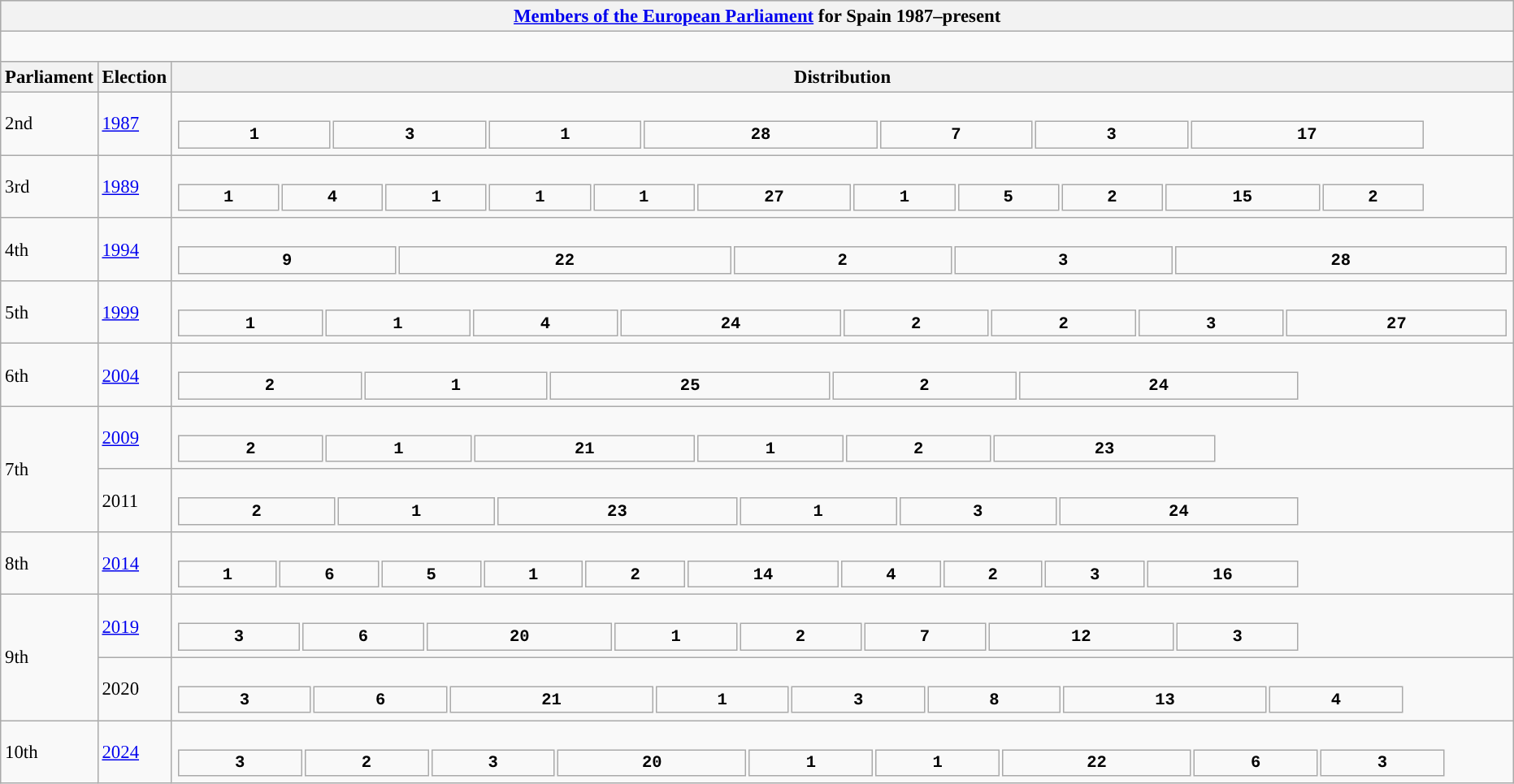<table class="wikitable" style="font-size:95%;">
<tr bgcolor="#CCCCCC">
<th colspan="3"><a href='#'>Members of the European Parliament</a> for Spain 1987–present</th>
</tr>
<tr>
<td colspan="3"><br>

































</td>
</tr>
<tr bgcolor="#CCCCCC">
<th>Parliament</th>
<th>Election</th>
<th>Distribution</th>
</tr>
<tr>
<td>2nd</td>
<td><a href='#'>1987</a></td>
<td><br><table style="width:75em; font-size:90%; text-align:center; font-family:Courier New;">
<tr style="font-weight:bold">
<td style="background:">1</td>
<td style="background:">3</td>
<td style="background:">1</td>
<td style="background:">28</td>
<td style="background:">7</td>
<td style="background:">3</td>
<td style="background:">17</td>
</tr>
</table>
</td>
</tr>
<tr>
<td>3rd</td>
<td><a href='#'>1989</a></td>
<td><br><table style="width:75em; font-size:90%; text-align:center; font-family:Courier New;">
<tr style="font-weight:bold">
<td style="background:">1</td>
<td style="background:">4</td>
<td style="background:">1</td>
<td style="background:">1</td>
<td style="background:">1</td>
<td style="background:">27</td>
<td style="background:">1</td>
<td style="background:">5</td>
<td style="background:">2</td>
<td style="background:">15</td>
<td style="background:">2</td>
</tr>
</table>
</td>
</tr>
<tr>
<td>4th</td>
<td><a href='#'>1994</a></td>
<td><br><table style="width:80em; font-size:90%; text-align:center; font-family:Courier New;">
<tr style="font-weight:bold">
<td style="background:">9</td>
<td style="background:">22</td>
<td style="background:">2</td>
<td style="background:">3</td>
<td style="background:">28</td>
</tr>
</table>
</td>
</tr>
<tr>
<td>5th</td>
<td><a href='#'>1999</a></td>
<td><br><table style="width:80em; font-size:90%; text-align:center; font-family:Courier New;">
<tr style="font-weight:bold">
<td style="background:">1</td>
<td style="background:">1</td>
<td style="background:">4</td>
<td style="background:">24</td>
<td style="background:">2</td>
<td style="background:">2</td>
<td style="background:">3</td>
<td style="background:">27</td>
</tr>
</table>
</td>
</tr>
<tr>
<td>6th</td>
<td><a href='#'>2004</a></td>
<td><br><table style="width:67.5em; font-size:90%; text-align:center; font-family:Courier New;">
<tr style="font-weight:bold">
<td style="background:">2</td>
<td style="background:">1</td>
<td style="background:">25</td>
<td style="background:">2</td>
<td style="background:">24</td>
</tr>
</table>
</td>
</tr>
<tr>
<td rowspan="2">7th</td>
<td><a href='#'>2009</a></td>
<td><br><table style="width:62.5em; font-size:90%; text-align:center; font-family:Courier New;">
<tr style="font-weight:bold">
<td style="background:">2</td>
<td style="background:">1</td>
<td style="background:">21</td>
<td style="background:">1</td>
<td style="background:">2</td>
<td style="background:">23</td>
</tr>
</table>
</td>
</tr>
<tr>
<td>2011</td>
<td><br><table style="width:67.5em; font-size:90%; text-align:center; font-family:Courier New;">
<tr style="font-weight:bold">
<td style="background:">2</td>
<td style="background:">1</td>
<td style="background:">23</td>
<td style="background:">1</td>
<td style="background:">3</td>
<td style="background:">24</td>
</tr>
</table>
</td>
</tr>
<tr>
<td>8th</td>
<td><a href='#'>2014</a></td>
<td><br><table style="width:67.5em; font-size:90%; text-align:center; font-family:Courier New;">
<tr style="font-weight:bold">
<td style="background:">1</td>
<td style="background:">6</td>
<td style="background:">5</td>
<td style="background:">1</td>
<td style="background:">2</td>
<td style="background:">14</td>
<td style="background:">4</td>
<td style="background:">2</td>
<td style="background:">3</td>
<td style="background:">16</td>
</tr>
</table>
</td>
</tr>
<tr>
<td rowspan="2">9th</td>
<td><a href='#'>2019</a></td>
<td><br><table style="width:67.5em; font-size:90%; text-align:center; font-family:Courier New;">
<tr style="font-weight:bold">
<td style="background:">3</td>
<td style="background:">6</td>
<td style="background:">20</td>
<td style="background:">1</td>
<td style="background:">2</td>
<td style="background:">7</td>
<td style="background:">12</td>
<td style="background:">3</td>
</tr>
</table>
</td>
</tr>
<tr>
<td>2020</td>
<td><br><table style="width:73.75em; font-size:90%; text-align:center; font-family:Courier New;">
<tr style="font-weight:bold">
<td style="background:">3</td>
<td style="background:">6</td>
<td style="background:">21</td>
<td style="background:">1</td>
<td style="background:">3</td>
<td style="background:">8</td>
<td style="background:">13</td>
<td style="background:">4</td>
</tr>
</table>
</td>
</tr>
<tr>
<td>10th</td>
<td><a href='#'>2024</a></td>
<td><br><table style="width:76.25em; font-size:90%; text-align:center; font-family:Courier New;">
<tr style="font-weight:bold">
<td style="background:">3</td>
<td style="background:">2</td>
<td style="background:">3</td>
<td style="background:">20</td>
<td style="background:">1</td>
<td style="background:">1</td>
<td style="background:">22</td>
<td style="background:">6</td>
<td style="background:">3</td>
</tr>
</table>
</td>
</tr>
</table>
